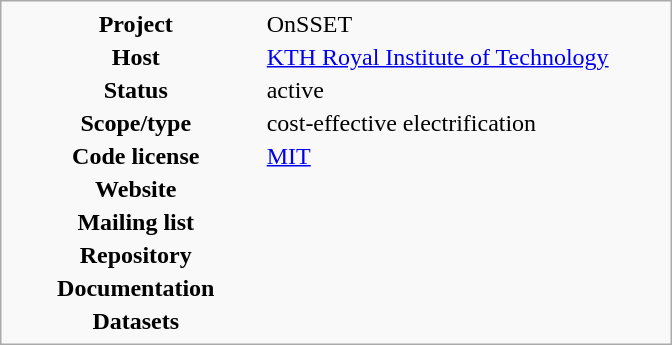<table class="infobox" style="width: 28em">
<tr>
<th style="width: 35%">Project</th>
<td style="width: 55%">OnSSET</td>
</tr>
<tr>
<th>Host</th>
<td><a href='#'>KTH Royal Institute of Technology</a></td>
</tr>
<tr>
<th>Status</th>
<td>active</td>
</tr>
<tr>
<th>Scope/type</th>
<td>cost-effective electrification</td>
</tr>
<tr>
<th>Code license</th>
<td><a href='#'>MIT</a></td>
</tr>
<tr>
<th>Website</th>
<td></td>
</tr>
<tr>
<th>Mailing list</th>
<td></td>
</tr>
<tr>
<th>Repository</th>
<td></td>
</tr>
<tr>
<th>Documentation</th>
<td></td>
</tr>
<tr>
<th>Datasets</th>
<td></td>
</tr>
</table>
